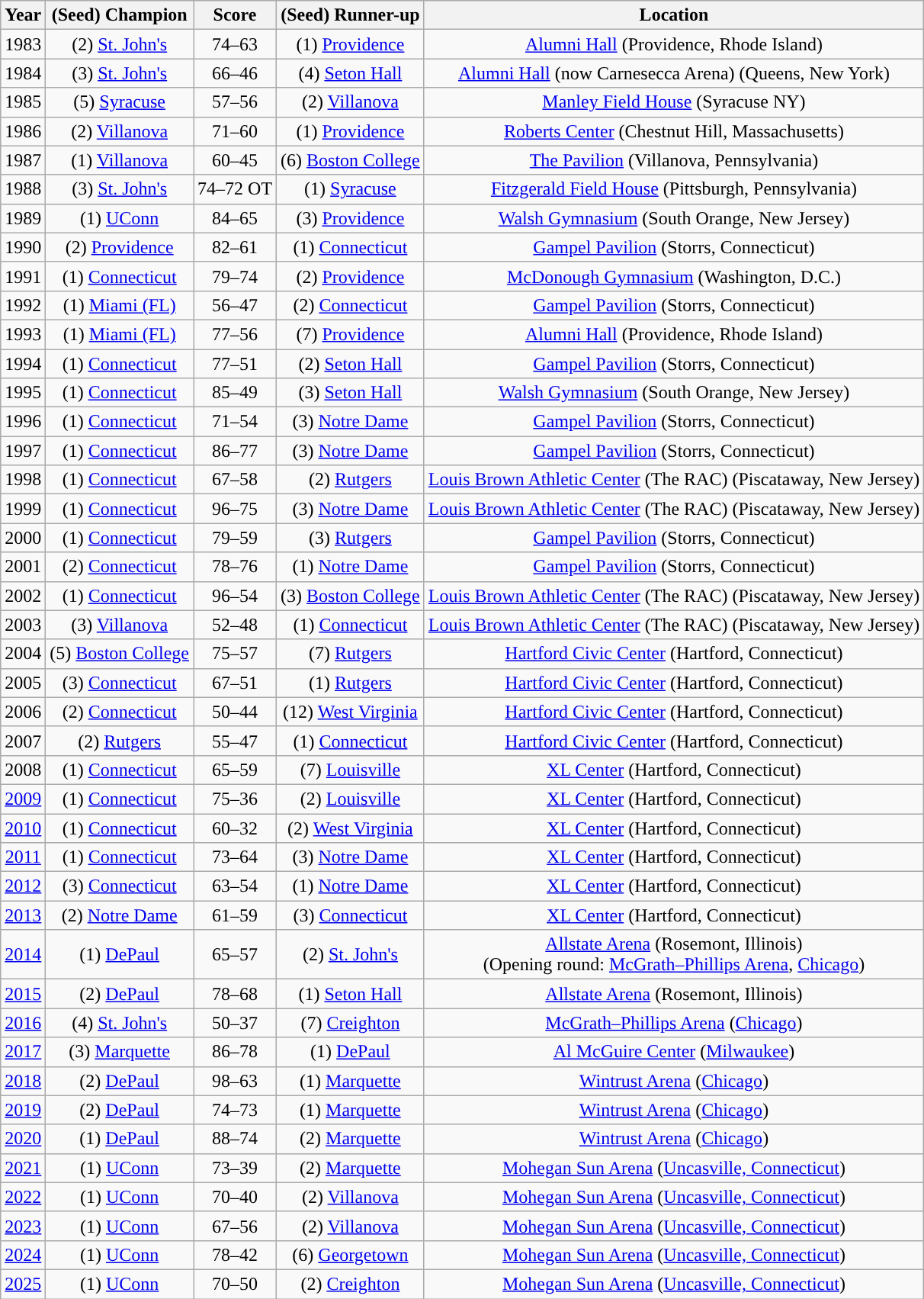<table class="wikitable sortable" style="text-align:center">
<tr>
<th width=px>Year</th>
<th width=px>(Seed) Champion</th>
<th width=px>Score</th>
<th width=px>(Seed) Runner-up</th>
<th width=px>Location</th>
</tr>
<tr>
<td>1983</td>
<td>(2) <a href='#'>St. John's</a></td>
<td>74–63</td>
<td>(1) <a href='#'>Providence</a></td>
<td><a href='#'>Alumni Hall</a> (Providence, Rhode Island)</td>
</tr>
<tr>
<td>1984</td>
<td>(3) <a href='#'>St. John's</a></td>
<td>66–46</td>
<td>(4) <a href='#'>Seton Hall</a></td>
<td><a href='#'>Alumni Hall</a> (now Carnesecca Arena) (Queens, New York)</td>
</tr>
<tr>
<td>1985</td>
<td>(5) <a href='#'>Syracuse</a></td>
<td>57–56</td>
<td>(2) <a href='#'>Villanova</a></td>
<td><a href='#'>Manley Field House</a> (Syracuse NY)</td>
</tr>
<tr>
<td>1986</td>
<td>(2) <a href='#'>Villanova</a></td>
<td>71–60</td>
<td>(1) <a href='#'>Providence</a></td>
<td><a href='#'>Roberts Center</a> (Chestnut Hill, Massachusetts)</td>
</tr>
<tr>
<td>1987</td>
<td>(1) <a href='#'>Villanova</a></td>
<td>60–45</td>
<td>(6) <a href='#'>Boston College</a></td>
<td><a href='#'>The Pavilion</a> (Villanova, Pennsylvania)</td>
</tr>
<tr>
<td>1988</td>
<td>(3) <a href='#'>St. John's</a></td>
<td>74–72 OT</td>
<td>(1) <a href='#'>Syracuse</a></td>
<td><a href='#'>Fitzgerald Field House</a> (Pittsburgh, Pennsylvania)</td>
</tr>
<tr>
<td>1989</td>
<td>(1) <a href='#'>UConn</a></td>
<td>84–65</td>
<td>(3) <a href='#'>Providence</a></td>
<td><a href='#'>Walsh Gymnasium</a> (South Orange, New Jersey)</td>
</tr>
<tr>
<td>1990</td>
<td>(2) <a href='#'>Providence</a></td>
<td>82–61</td>
<td>(1) <a href='#'>Connecticut</a></td>
<td><a href='#'>Gampel Pavilion</a> (Storrs, Connecticut)</td>
</tr>
<tr>
<td>1991</td>
<td>(1) <a href='#'>Connecticut</a></td>
<td>79–74</td>
<td>(2) <a href='#'>Providence</a></td>
<td><a href='#'>McDonough Gymnasium</a> (Washington, D.C.)</td>
</tr>
<tr>
<td>1992</td>
<td>(1) <a href='#'>Miami (FL)</a></td>
<td>56–47</td>
<td>(2) <a href='#'>Connecticut</a></td>
<td><a href='#'>Gampel Pavilion</a> (Storrs, Connecticut)</td>
</tr>
<tr>
<td>1993</td>
<td>(1) <a href='#'>Miami (FL)</a></td>
<td>77–56</td>
<td>(7) <a href='#'>Providence</a></td>
<td><a href='#'>Alumni Hall</a> (Providence, Rhode Island)</td>
</tr>
<tr>
<td>1994</td>
<td>(1) <a href='#'>Connecticut</a></td>
<td>77–51</td>
<td>(2) <a href='#'>Seton Hall</a></td>
<td><a href='#'>Gampel Pavilion</a> (Storrs, Connecticut)</td>
</tr>
<tr>
<td>1995</td>
<td>(1) <a href='#'>Connecticut</a></td>
<td>85–49</td>
<td>(3) <a href='#'>Seton Hall</a></td>
<td><a href='#'>Walsh Gymnasium</a> (South Orange, New Jersey)</td>
</tr>
<tr>
<td>1996</td>
<td>(1) <a href='#'>Connecticut</a></td>
<td>71–54</td>
<td>(3) <a href='#'>Notre Dame</a></td>
<td><a href='#'>Gampel Pavilion</a> (Storrs, Connecticut)</td>
</tr>
<tr>
<td>1997</td>
<td>(1) <a href='#'>Connecticut</a></td>
<td>86–77</td>
<td>(3) <a href='#'>Notre Dame</a></td>
<td><a href='#'>Gampel Pavilion</a> (Storrs, Connecticut)</td>
</tr>
<tr>
<td>1998</td>
<td>(1) <a href='#'>Connecticut</a></td>
<td>67–58</td>
<td>(2) <a href='#'>Rutgers</a></td>
<td><a href='#'>Louis Brown Athletic Center</a> (The RAC) (Piscataway, New Jersey)</td>
</tr>
<tr>
<td>1999</td>
<td>(1) <a href='#'>Connecticut</a></td>
<td>96–75</td>
<td>(3) <a href='#'>Notre Dame</a></td>
<td><a href='#'>Louis Brown Athletic Center</a> (The RAC) (Piscataway, New Jersey)</td>
</tr>
<tr>
<td>2000</td>
<td>(1) <a href='#'>Connecticut</a></td>
<td>79–59</td>
<td>(3) <a href='#'>Rutgers</a></td>
<td><a href='#'>Gampel Pavilion</a> (Storrs, Connecticut)</td>
</tr>
<tr>
<td>2001</td>
<td>(2) <a href='#'>Connecticut</a></td>
<td>78–76</td>
<td>(1) <a href='#'>Notre Dame</a></td>
<td><a href='#'>Gampel Pavilion</a> (Storrs, Connecticut)</td>
</tr>
<tr>
<td>2002</td>
<td>(1) <a href='#'>Connecticut</a></td>
<td>96–54</td>
<td>(3) <a href='#'>Boston College</a></td>
<td><a href='#'>Louis Brown Athletic Center</a> (The RAC) (Piscataway, New Jersey)</td>
</tr>
<tr>
<td>2003</td>
<td>(3) <a href='#'>Villanova</a></td>
<td>52–48</td>
<td>(1) <a href='#'>Connecticut</a></td>
<td><a href='#'>Louis Brown Athletic Center</a> (The RAC) (Piscataway, New Jersey)</td>
</tr>
<tr>
<td>2004</td>
<td>(5) <a href='#'>Boston College</a></td>
<td>75–57</td>
<td>(7) <a href='#'>Rutgers</a></td>
<td><a href='#'>Hartford Civic Center</a> (Hartford, Connecticut)</td>
</tr>
<tr>
<td>2005</td>
<td>(3) <a href='#'>Connecticut</a></td>
<td>67–51</td>
<td>(1) <a href='#'>Rutgers</a></td>
<td><a href='#'>Hartford Civic Center</a> (Hartford, Connecticut)</td>
</tr>
<tr>
<td>2006</td>
<td>(2) <a href='#'>Connecticut</a></td>
<td>50–44</td>
<td>(12) <a href='#'>West Virginia</a></td>
<td><a href='#'>Hartford Civic Center</a> (Hartford, Connecticut)</td>
</tr>
<tr>
<td>2007</td>
<td>(2) <a href='#'>Rutgers</a></td>
<td>55–47</td>
<td>(1) <a href='#'>Connecticut</a></td>
<td><a href='#'>Hartford Civic Center</a> (Hartford, Connecticut)</td>
</tr>
<tr>
<td>2008</td>
<td>(1) <a href='#'>Connecticut</a></td>
<td>65–59</td>
<td>(7) <a href='#'>Louisville</a></td>
<td><a href='#'>XL Center</a> (Hartford, Connecticut)</td>
</tr>
<tr>
<td><a href='#'>2009</a></td>
<td>(1) <a href='#'>Connecticut</a></td>
<td>75–36</td>
<td>(2) <a href='#'>Louisville</a></td>
<td><a href='#'>XL Center</a> (Hartford, Connecticut)</td>
</tr>
<tr>
<td><a href='#'>2010</a></td>
<td>(1) <a href='#'>Connecticut</a></td>
<td>60–32</td>
<td>(2) <a href='#'>West Virginia</a></td>
<td><a href='#'>XL Center</a> (Hartford, Connecticut)</td>
</tr>
<tr>
<td><a href='#'>2011</a></td>
<td>(1) <a href='#'>Connecticut</a></td>
<td>73–64</td>
<td>(3) <a href='#'>Notre Dame</a></td>
<td><a href='#'>XL Center</a> (Hartford, Connecticut)</td>
</tr>
<tr>
<td><a href='#'>2012</a></td>
<td>(3) <a href='#'>Connecticut</a></td>
<td>63–54</td>
<td>(1) <a href='#'>Notre Dame</a></td>
<td><a href='#'>XL Center</a> (Hartford, Connecticut)</td>
</tr>
<tr>
<td><a href='#'>2013</a></td>
<td>(2) <a href='#'>Notre Dame</a></td>
<td>61–59</td>
<td>(3) <a href='#'>Connecticut</a></td>
<td><a href='#'>XL Center</a> (Hartford, Connecticut)</td>
</tr>
<tr>
<td><a href='#'>2014</a></td>
<td>(1) <a href='#'>DePaul</a></td>
<td>65–57</td>
<td>(2) <a href='#'>St. John's</a></td>
<td><a href='#'>Allstate Arena</a> (Rosemont, Illinois)<br>(Opening round: <a href='#'>McGrath–Phillips Arena</a>, <a href='#'>Chicago</a>)</td>
</tr>
<tr>
<td><a href='#'>2015</a></td>
<td>(2) <a href='#'>DePaul</a></td>
<td>78–68</td>
<td>(1) <a href='#'>Seton Hall</a></td>
<td><a href='#'>Allstate Arena</a> (Rosemont, Illinois)</td>
</tr>
<tr>
<td><a href='#'>2016</a></td>
<td>(4) <a href='#'>St. John's</a></td>
<td>50–37</td>
<td>(7) <a href='#'>Creighton</a></td>
<td><a href='#'>McGrath–Phillips Arena</a> (<a href='#'>Chicago</a>)</td>
</tr>
<tr>
<td><a href='#'>2017</a></td>
<td>(3) <a href='#'>Marquette</a></td>
<td>86–78</td>
<td>(1) <a href='#'>DePaul</a></td>
<td><a href='#'>Al McGuire Center</a> (<a href='#'>Milwaukee</a>)</td>
</tr>
<tr>
<td><a href='#'>2018</a></td>
<td>(2) <a href='#'>DePaul</a></td>
<td>98–63</td>
<td>(1) <a href='#'>Marquette</a></td>
<td><a href='#'>Wintrust Arena</a> (<a href='#'>Chicago</a>)</td>
</tr>
<tr>
<td><a href='#'>2019</a></td>
<td>(2) <a href='#'>DePaul</a></td>
<td>74–73</td>
<td>(1) <a href='#'>Marquette</a></td>
<td><a href='#'>Wintrust Arena</a> (<a href='#'>Chicago</a>)</td>
</tr>
<tr>
<td><a href='#'>2020</a></td>
<td>(1) <a href='#'>DePaul</a></td>
<td>88–74</td>
<td>(2) <a href='#'>Marquette</a></td>
<td><a href='#'>Wintrust Arena</a> (<a href='#'>Chicago</a>)</td>
</tr>
<tr>
<td><a href='#'>2021</a></td>
<td>(1) <a href='#'>UConn</a></td>
<td>73–39</td>
<td>(2) <a href='#'>Marquette</a></td>
<td><a href='#'>Mohegan Sun Arena</a> (<a href='#'>Uncasville, Connecticut</a>)</td>
</tr>
<tr>
<td><a href='#'>2022</a></td>
<td>(1) <a href='#'>UConn</a></td>
<td>70–40</td>
<td>(2) <a href='#'>Villanova</a></td>
<td><a href='#'>Mohegan Sun Arena</a> (<a href='#'>Uncasville, Connecticut</a>)</td>
</tr>
<tr>
<td><a href='#'>2023</a></td>
<td>(1) <a href='#'>UConn</a></td>
<td>67–56</td>
<td>(2) <a href='#'>Villanova</a></td>
<td><a href='#'>Mohegan Sun Arena</a> (<a href='#'>Uncasville, Connecticut</a>)</td>
</tr>
<tr>
<td><a href='#'>2024</a></td>
<td>(1) <a href='#'>UConn</a></td>
<td>78–42</td>
<td>(6) <a href='#'>Georgetown</a></td>
<td><a href='#'>Mohegan Sun Arena</a> (<a href='#'>Uncasville, Connecticut</a>)</td>
</tr>
<tr>
<td><a href='#'>2025</a></td>
<td>(1) <a href='#'>UConn</a></td>
<td>70–50</td>
<td>(2) <a href='#'>Creighton</a></td>
<td><a href='#'>Mohegan Sun Arena</a> (<a href='#'>Uncasville, Connecticut</a>)</td>
</tr>
</table>
